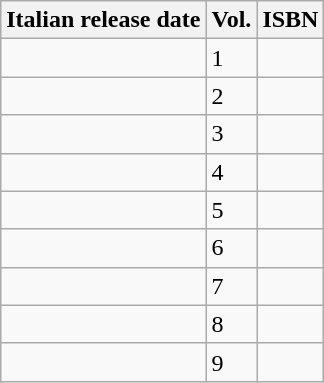<table class="wikitable">
<tr>
<th>Italian release date</th>
<th>Vol.</th>
<th>ISBN</th>
</tr>
<tr>
<td></td>
<td>1</td>
<td></td>
</tr>
<tr>
<td></td>
<td>2</td>
<td></td>
</tr>
<tr>
<td></td>
<td>3</td>
<td></td>
</tr>
<tr>
<td></td>
<td>4</td>
<td></td>
</tr>
<tr>
<td></td>
<td>5</td>
<td></td>
</tr>
<tr>
<td></td>
<td>6</td>
<td></td>
</tr>
<tr>
<td></td>
<td>7</td>
<td></td>
</tr>
<tr>
<td></td>
<td>8</td>
<td></td>
</tr>
<tr>
<td></td>
<td>9</td>
<td></td>
</tr>
</table>
